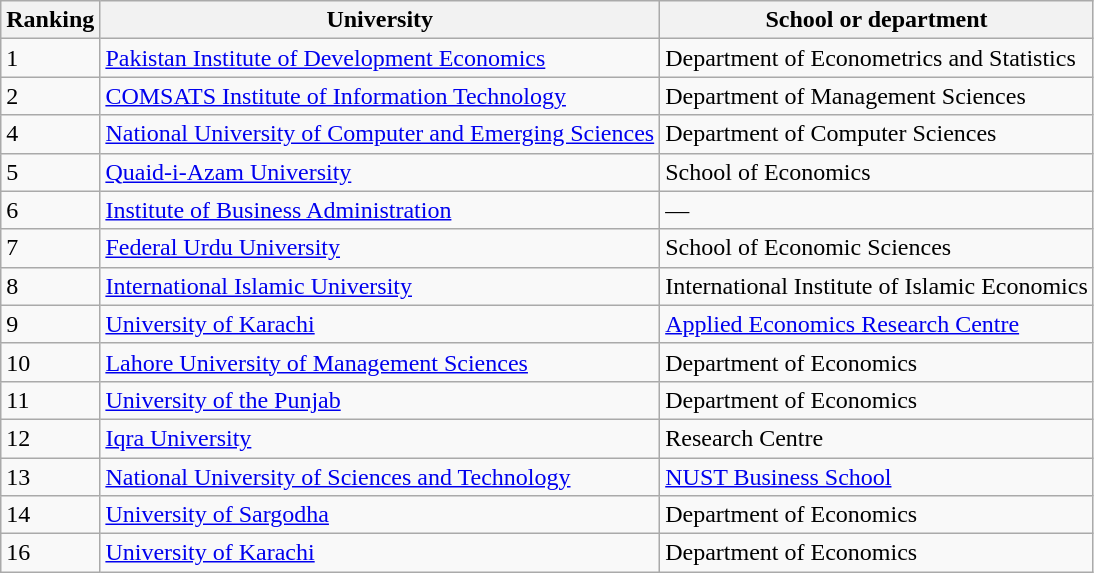<table class="wikitable sortable">
<tr>
<th>Ranking</th>
<th>University</th>
<th>School or department</th>
</tr>
<tr>
<td>1</td>
<td><a href='#'>Pakistan Institute of Development Economics</a></td>
<td>Department of Econometrics and Statistics</td>
</tr>
<tr>
<td>2</td>
<td><a href='#'>COMSATS Institute of Information Technology</a></td>
<td>Department of Management Sciences</td>
</tr>
<tr>
<td>4</td>
<td><a href='#'>National University of Computer and Emerging Sciences</a></td>
<td>Department of Computer Sciences</td>
</tr>
<tr>
<td>5</td>
<td><a href='#'>Quaid-i-Azam University</a></td>
<td>School of Economics</td>
</tr>
<tr>
<td>6</td>
<td><a href='#'>Institute of Business Administration</a></td>
<td>—</td>
</tr>
<tr>
<td>7</td>
<td><a href='#'>Federal Urdu University</a></td>
<td>School of Economic Sciences</td>
</tr>
<tr>
<td>8</td>
<td><a href='#'>International Islamic University</a></td>
<td>International Institute of Islamic Economics</td>
</tr>
<tr>
<td>9</td>
<td><a href='#'>University of Karachi</a></td>
<td><a href='#'>Applied Economics Research Centre</a></td>
</tr>
<tr>
<td>10</td>
<td><a href='#'>Lahore University of Management Sciences</a></td>
<td>Department of Economics</td>
</tr>
<tr>
<td>11</td>
<td><a href='#'>University of the Punjab</a></td>
<td>Department of Economics</td>
</tr>
<tr>
<td>12</td>
<td><a href='#'>Iqra University</a></td>
<td>Research Centre</td>
</tr>
<tr>
<td>13</td>
<td><a href='#'>National University of Sciences and Technology</a></td>
<td><a href='#'>NUST Business School</a></td>
</tr>
<tr>
<td>14</td>
<td><a href='#'>University of Sargodha</a></td>
<td>Department of Economics</td>
</tr>
<tr>
<td>16</td>
<td><a href='#'>University of Karachi</a></td>
<td>Department of Economics</td>
</tr>
</table>
